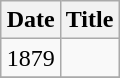<table class="wikitable" style="margin:1em auto;">
<tr>
<th>Date</th>
<th>Title</th>
</tr>
<tr>
<td>1879</td>
<td></td>
</tr>
<tr>
</tr>
</table>
